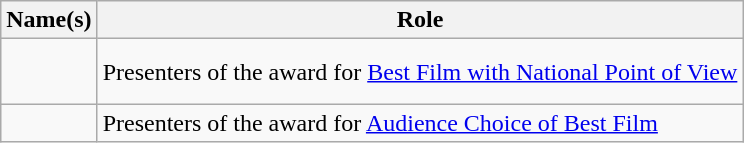<table class="wikitable sortable">
<tr>
<th>Name(s)</th>
<th>Role</th>
</tr>
<tr>
<td><br><br></td>
<td>Presenters of the award for <a href='#'>Best Film with National Point of View</a></td>
</tr>
<tr>
<td><br></td>
<td>Presenters of the award for <a href='#'>Audience Choice of Best Film</a></td>
</tr>
</table>
